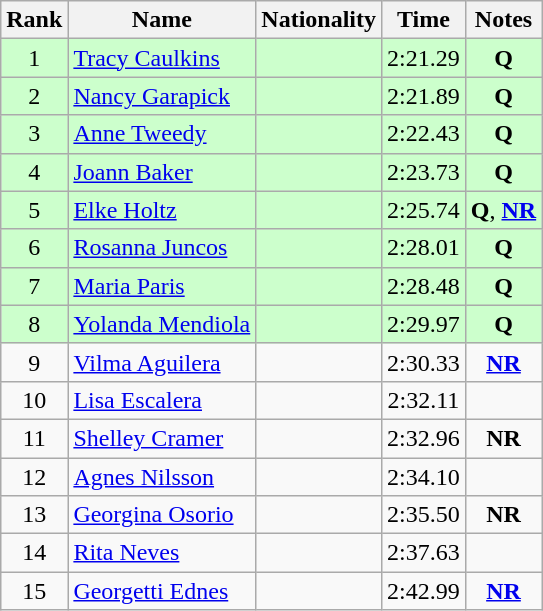<table class="wikitable sortable" style="text-align:center">
<tr>
<th>Rank</th>
<th>Name</th>
<th>Nationality</th>
<th>Time</th>
<th>Notes</th>
</tr>
<tr bgcolor=ccffcc>
<td>1</td>
<td align=left><a href='#'>Tracy Caulkins</a></td>
<td align=left></td>
<td>2:21.29</td>
<td><strong>Q</strong></td>
</tr>
<tr bgcolor=ccffcc>
<td>2</td>
<td align=left><a href='#'>Nancy Garapick</a></td>
<td align=left></td>
<td>2:21.89</td>
<td><strong>Q</strong></td>
</tr>
<tr bgcolor=ccffcc>
<td>3</td>
<td align=left><a href='#'>Anne Tweedy</a></td>
<td align=left></td>
<td>2:22.43</td>
<td><strong>Q</strong></td>
</tr>
<tr bgcolor=ccffcc>
<td>4</td>
<td align=left><a href='#'>Joann Baker</a></td>
<td align=left></td>
<td>2:23.73</td>
<td><strong>Q</strong></td>
</tr>
<tr bgcolor=ccffcc>
<td>5</td>
<td align=left><a href='#'>Elke Holtz</a></td>
<td align=left></td>
<td>2:25.74</td>
<td><strong>Q</strong>, <strong><a href='#'>NR</a></strong></td>
</tr>
<tr bgcolor=ccffcc>
<td>6</td>
<td align=left><a href='#'>Rosanna Juncos</a></td>
<td align=left></td>
<td>2:28.01</td>
<td><strong>Q</strong></td>
</tr>
<tr bgcolor=ccffcc>
<td>7</td>
<td align=left><a href='#'>Maria Paris</a></td>
<td align=left></td>
<td>2:28.48</td>
<td><strong>Q</strong></td>
</tr>
<tr bgcolor=ccffcc>
<td>8</td>
<td align=left><a href='#'>Yolanda Mendiola</a></td>
<td align=left></td>
<td>2:29.97</td>
<td><strong>Q</strong></td>
</tr>
<tr>
<td>9</td>
<td align=left><a href='#'>Vilma Aguilera</a></td>
<td align=left></td>
<td>2:30.33</td>
<td><strong><a href='#'>NR</a></strong></td>
</tr>
<tr>
<td>10</td>
<td align=left><a href='#'>Lisa Escalera</a></td>
<td align=left></td>
<td>2:32.11</td>
<td></td>
</tr>
<tr>
<td>11</td>
<td align=left><a href='#'>Shelley Cramer</a></td>
<td align=left></td>
<td>2:32.96</td>
<td><strong>NR</strong></td>
</tr>
<tr>
<td>12</td>
<td align=left><a href='#'>Agnes Nilsson</a></td>
<td align=left></td>
<td>2:34.10</td>
<td></td>
</tr>
<tr>
<td>13</td>
<td align=left><a href='#'>Georgina Osorio</a></td>
<td align=left></td>
<td>2:35.50</td>
<td><strong>NR</strong></td>
</tr>
<tr>
<td>14</td>
<td align=left><a href='#'>Rita Neves</a></td>
<td align=left></td>
<td>2:37.63</td>
<td></td>
</tr>
<tr>
<td>15</td>
<td align=left><a href='#'>Georgetti Ednes</a></td>
<td align=left></td>
<td>2:42.99</td>
<td><strong><a href='#'>NR</a></strong></td>
</tr>
</table>
